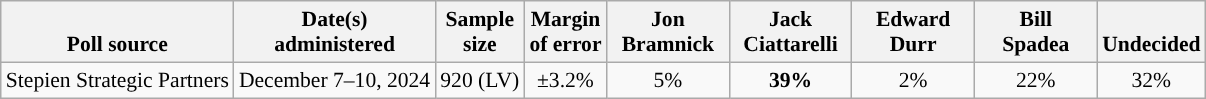<table class="wikitable" style="font-size:90%;text-align:center;">
<tr valign=bottom>
<th>Poll source</th>
<th>Date(s)<br>administered</th>
<th>Sample<br>size</th>
<th>Margin<br>of error</th>
<th style="width:75px;">Jon<br>Bramnick</th>
<th style="width:75px;">Jack<br>Ciattarelli</th>
<th style="width:75px;">Edward<br>Durr</th>
<th style="width:75px;">Bill<br>Spadea</th>
<th>Undecided</th>
</tr>
<tr>
<td style="text-align:left">Stepien Strategic Partners</td>
<td>December 7–10, 2024</td>
<td>920 (LV)</td>
<td>±3.2%</td>
<td>5%</td>
<td><strong>39%</strong></td>
<td>2%</td>
<td>22%</td>
<td>32%</td>
</tr>
</table>
